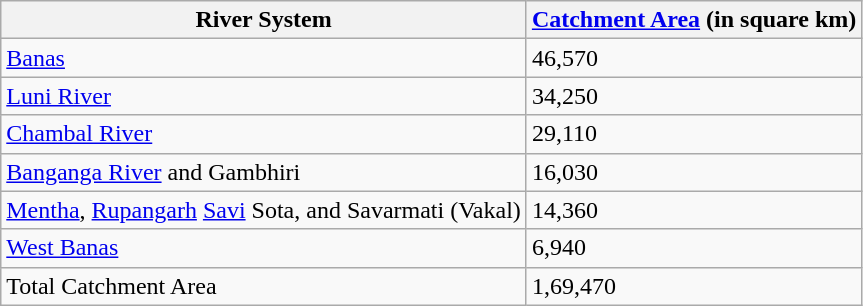<table class="wikitable">
<tr>
<th>River System</th>
<th><a href='#'>Catchment Area</a> (in square km)</th>
</tr>
<tr>
<td><a href='#'>Banas</a></td>
<td>46,570</td>
</tr>
<tr>
<td><a href='#'>Luni River</a></td>
<td>34,250</td>
</tr>
<tr>
<td><a href='#'>Chambal River</a></td>
<td>29,110</td>
</tr>
<tr>
<td><a href='#'>Banganga River</a> and Gambhiri</td>
<td>16,030</td>
</tr>
<tr>
<td><a href='#'>Mentha</a>, <a href='#'>Rupangarh</a> <a href='#'>Savi</a> Sota, and Savarmati (Vakal)</td>
<td>14,360</td>
</tr>
<tr>
<td><a href='#'>West Banas</a></td>
<td>6,940</td>
</tr>
<tr>
<td>Total Catchment Area</td>
<td>1,69,470</td>
</tr>
</table>
